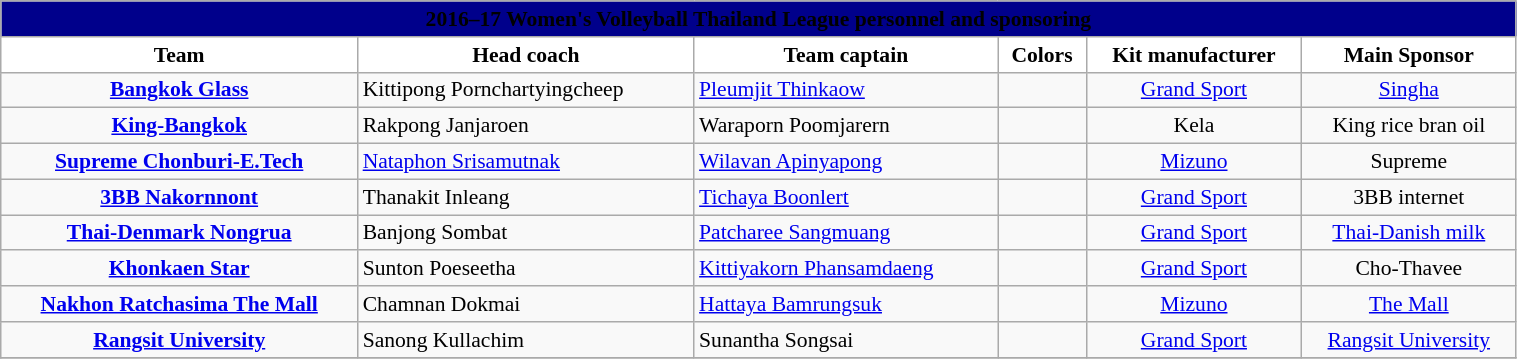<table class="wikitable" style="font-size:90%; width: 80%; text-align:left;">
<tr>
<th style=background:#00008B colspan=8><span>2016–17 Women's Volleyball Thailand League personnel and sponsoring</span></th>
</tr>
<tr>
<th style="background:white">Team</th>
<th style="background:white">Head coach</th>
<th style="background:white">Team captain</th>
<th style="background:white">Colors</th>
<th style="background:white">Kit manufacturer</th>
<th style="background:white">Main Sponsor</th>
</tr>
<tr>
<td align=center><strong><a href='#'>Bangkok Glass</a></strong></td>
<td> Kittipong Pornchartyingcheep</td>
<td> <a href='#'>Pleumjit Thinkaow</a></td>
<td align=center> </td>
<td align=center><a href='#'>Grand Sport</a></td>
<td align=center><a href='#'>Singha</a></td>
</tr>
<tr>
<td align=center><strong><a href='#'>King-Bangkok</a></strong></td>
<td> Rakpong Janjaroen</td>
<td> Waraporn Poomjarern</td>
<td align=center> </td>
<td align=center>Kela</td>
<td align=center>King rice bran oil</td>
</tr>
<tr>
<td align=center><strong><a href='#'>Supreme Chonburi-E.Tech</a></strong></td>
<td> <a href='#'>Nataphon Srisamutnak</a></td>
<td> <a href='#'>Wilavan Apinyapong</a></td>
<td align=center> </td>
<td align=center><a href='#'>Mizuno</a></td>
<td align=center>Supreme</td>
</tr>
<tr>
<td align=center><strong><a href='#'>3BB Nakornnont</a></strong></td>
<td> Thanakit Inleang</td>
<td> <a href='#'>Tichaya Boonlert</a></td>
<td align=center> </td>
<td align=center><a href='#'>Grand Sport</a></td>
<td align=center>3BB internet</td>
</tr>
<tr>
<td align=center><strong><a href='#'>Thai-Denmark Nongrua</a></strong></td>
<td> Banjong Sombat</td>
<td> <a href='#'>Patcharee Sangmuang</a></td>
<td align=center> </td>
<td align=center><a href='#'>Grand Sport</a></td>
<td align=center><a href='#'>Thai-Danish milk</a></td>
</tr>
<tr>
<td align=center><strong><a href='#'>Khonkaen Star</a></strong></td>
<td> Sunton Poeseetha</td>
<td> <a href='#'>Kittiyakorn Phansamdaeng</a></td>
<td align=center> </td>
<td align=center><a href='#'>Grand Sport</a></td>
<td align=center>Cho-Thavee</td>
</tr>
<tr>
<td align=center><strong><a href='#'>Nakhon Ratchasima The Mall</a></strong></td>
<td> Chamnan Dokmai</td>
<td> <a href='#'>Hattaya Bamrungsuk</a></td>
<td align=center> </td>
<td align=center><a href='#'>Mizuno</a></td>
<td align=center><a href='#'>The Mall</a></td>
</tr>
<tr>
<td align=center><strong><a href='#'>Rangsit University</a></strong></td>
<td> Sanong Kullachim</td>
<td> Sunantha Songsai</td>
<td align=center> </td>
<td align=center><a href='#'>Grand Sport</a></td>
<td align=center><a href='#'>Rangsit University</a></td>
</tr>
<tr>
</tr>
</table>
